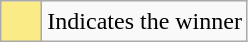<table class="wikitable">
<tr>
<td style="background:#FAEB86; height:20px; width:20px"></td>
<td>Indicates the winner</td>
</tr>
</table>
